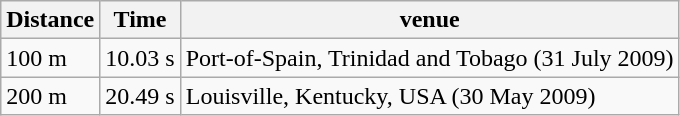<table class="wikitable">
<tr>
<th>Distance</th>
<th>Time</th>
<th>venue</th>
</tr>
<tr>
<td>100 m</td>
<td>10.03 s</td>
<td>Port-of-Spain, Trinidad and Tobago (31 July 2009)</td>
</tr>
<tr>
<td>200 m</td>
<td>20.49 s</td>
<td>Louisville, Kentucky, USA (30 May 2009)</td>
</tr>
</table>
